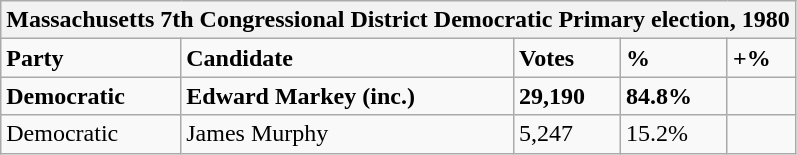<table class="wikitable">
<tr>
<th colspan="5">Massachusetts 7th Congressional District Democratic Primary election, 1980</th>
</tr>
<tr>
<td><strong>Party</strong></td>
<td><strong>Candidate</strong></td>
<td><strong>Votes</strong></td>
<td><strong>%</strong></td>
<td><strong>+%</strong></td>
</tr>
<tr>
<td><strong>Democratic</strong></td>
<td><strong>Edward Markey (inc.)</strong></td>
<td><strong>29,190</strong></td>
<td><strong>84.8%</strong></td>
<td></td>
</tr>
<tr>
<td>Democratic</td>
<td>James Murphy</td>
<td>5,247</td>
<td>15.2%</td>
<td></td>
</tr>
</table>
